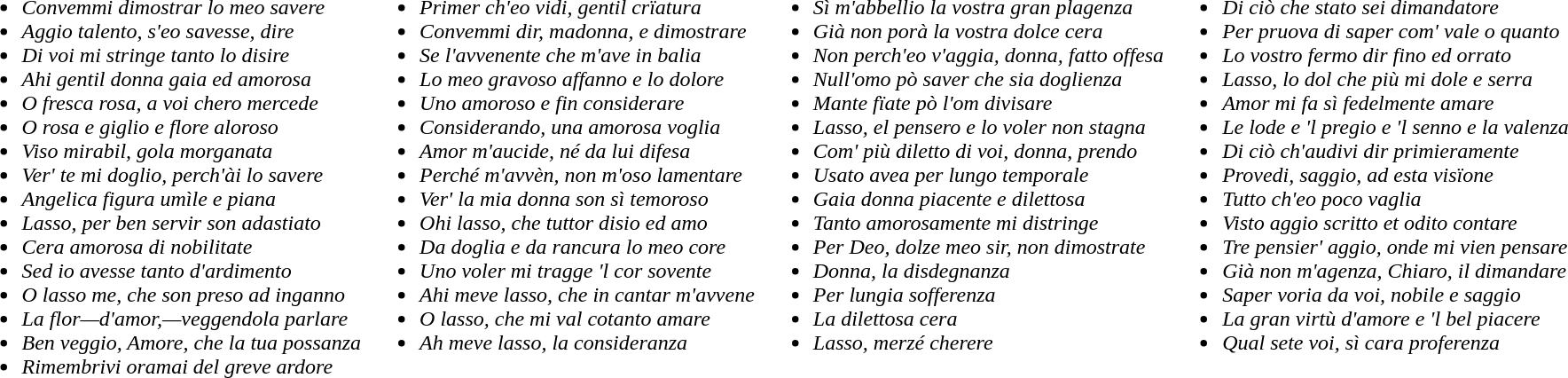<table>
<tr>
<td valign="top"><br><ul><li><em>Convemmi dimostrar lo meo savere</em></li><li><em>Aggio talento, s'eo savesse, dire</em></li><li><em>Di voi mi stringe tanto lo disire</em></li><li><em>Ahi gentil donna gaia ed amorosa</em></li><li><em>O fresca rosa, a voi chero mercede</em></li><li><em>O rosa e giglio e flore aloroso</em></li><li><em>Viso mirabil, gola morganata</em></li><li><em>Ver' te mi doglio, perch'ài lo savere</em></li><li><em>Angelica figura umìle e piana</em></li><li><em>Lasso, per ben servir son adastiato</em></li><li><em>Cera amorosa di nobilitate</em></li><li><em>Sed io avesse tanto d'ardimento</em></li><li><em>O lasso me, che son preso ad inganno</em></li><li><em>La flor—d'amor,—veggendola parlare</em></li><li><em>Ben veggio, Amore, che la tua possanza</em></li><li><em>Rimembrivi oramai del greve ardore</em></li></ul></td>
<td valign="top"><br><ul><li><em>Primer ch'eo vidi, gentil crïatura</em></li><li><em>Convemmi dir, madonna, e dimostrare</em></li><li><em>Se l'avvenente che m'ave in balia</em></li><li><em>Lo meo gravoso affanno e lo dolore</em></li><li><em>Uno amoroso e fin considerare</em></li><li><em>Considerando, una amorosa voglia</em></li><li><em>Amor m'aucide, né da lui difesa</em></li><li><em>Perché m'avvèn, non m'oso lamentare</em></li><li><em>Ver' la mia donna son sì temoroso</em></li><li><em>Ohi lasso, che tuttor disio ed amo</em></li><li><em>Da doglia e da rancura lo meo core</em></li><li><em>Uno voler mi tragge 'l cor sovente</em></li><li><em>Ahi meve lasso, che in cantar m'avvene</em></li><li><em>O lasso, che mi val cotanto amare</em></li><li><em>Ah meve lasso, la consideranza</em></li></ul></td>
<td valign="top"><br><ul><li><em>Sì m'abbellio la vostra gran plagenza</em></li><li><em>Già non porà la vostra dolce cera</em></li><li><em>Non perch'eo v'aggia, donna, fatto offesa</em></li><li><em>Null'omo pò saver che sia doglienza</em></li><li><em>Mante fïate pò l'om divisare</em></li><li><em>Lasso, el pensero e lo voler non stagna</em></li><li><em>Com' più diletto di voi, donna, prendo</em></li><li><em>Usato avea per lungo temporale</em></li><li><em>Gaia donna piacente e dilettosa</em></li><li><em>Tanto amorosamente mi distringe</em></li><li><em>Per Deo, dolze meo sir, non dimostrate</em></li><li><em>Donna, la disdegnanza</em></li><li><em>Per lungia sofferenza</em></li><li><em>La dilettosa cera</em></li><li><em>Lasso, merzé cherere</em></li></ul></td>
<td valign="top"><br><ul><li><em>Di ciò che stato sei dimandatore</em></li><li><em>Per pruova di saper com' vale o quanto</em></li><li><em>Lo vostro fermo dir fino ed orrato</em></li><li><em>Lasso, lo dol che più mi dole e serra</em></li><li><em>Amor mi fa sì fedelmente amare</em></li><li><em>Le lode e 'l pregio e 'l senno e la valenza</em></li><li><em>Di ciò ch'audivi dir primieramente</em></li><li><em>Provedi, saggio, ad esta visïone</em></li><li><em>Tutto ch'eo poco vaglia</em></li><li><em>Visto aggio scritto et odito contare</em></li><li><em>Tre pensier' aggio, onde mi vien pensare</em></li><li><em>Già non m'agenza, Chiaro, il dimandare</em></li><li><em>Saper voria da voi, nobile e saggio</em></li><li><em>La gran virtù d'amore e 'l bel piacere</em></li><li><em>Qual sete voi, sì cara proferenza</em></li></ul></td>
</tr>
</table>
